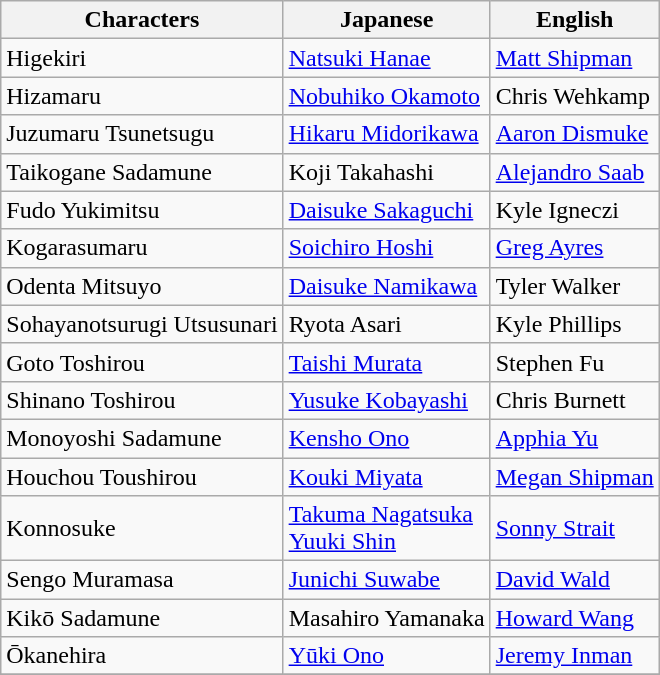<table class="wikitable">
<tr>
<th>Characters</th>
<th>Japanese</th>
<th>English</th>
</tr>
<tr>
<td>Higekiri</td>
<td><a href='#'>Natsuki Hanae</a></td>
<td><a href='#'>Matt Shipman</a></td>
</tr>
<tr>
<td>Hizamaru</td>
<td><a href='#'>Nobuhiko Okamoto</a></td>
<td>Chris Wehkamp</td>
</tr>
<tr>
<td>Juzumaru Tsunetsugu</td>
<td><a href='#'>Hikaru Midorikawa</a></td>
<td><a href='#'>Aaron Dismuke</a></td>
</tr>
<tr>
<td>Taikogane Sadamune</td>
<td>Koji Takahashi</td>
<td><a href='#'>Alejandro Saab</a></td>
</tr>
<tr>
<td>Fudo Yukimitsu</td>
<td><a href='#'>Daisuke Sakaguchi</a></td>
<td>Kyle Igneczi</td>
</tr>
<tr>
<td>Kogarasumaru</td>
<td><a href='#'>Soichiro Hoshi</a></td>
<td><a href='#'>Greg Ayres</a></td>
</tr>
<tr>
<td>Odenta Mitsuyo</td>
<td><a href='#'>Daisuke Namikawa</a></td>
<td>Tyler Walker</td>
</tr>
<tr>
<td>Sohayanotsurugi Utsusunari</td>
<td>Ryota Asari</td>
<td>Kyle Phillips</td>
</tr>
<tr>
<td>Goto Toshirou</td>
<td><a href='#'>Taishi Murata</a></td>
<td>Stephen Fu</td>
</tr>
<tr>
<td>Shinano Toshirou</td>
<td><a href='#'>Yusuke Kobayashi</a></td>
<td>Chris Burnett</td>
</tr>
<tr>
<td>Monoyoshi Sadamune</td>
<td><a href='#'>Kensho Ono</a></td>
<td><a href='#'>Apphia Yu</a></td>
</tr>
<tr>
<td>Houchou Toushirou</td>
<td><a href='#'>Kouki Miyata</a></td>
<td><a href='#'>Megan Shipman</a></td>
</tr>
<tr>
<td>Konnosuke</td>
<td><a href='#'>Takuma Nagatsuka</a><br><a href='#'>Yuuki Shin</a></td>
<td><a href='#'>Sonny Strait</a></td>
</tr>
<tr>
<td>Sengo Muramasa</td>
<td><a href='#'>Junichi Suwabe</a></td>
<td><a href='#'>David Wald</a></td>
</tr>
<tr>
<td>Kikō Sadamune</td>
<td>Masahiro Yamanaka</td>
<td><a href='#'>Howard Wang</a></td>
</tr>
<tr>
<td>Ōkanehira</td>
<td><a href='#'>Yūki Ono</a></td>
<td><a href='#'>Jeremy Inman</a></td>
</tr>
<tr>
</tr>
</table>
